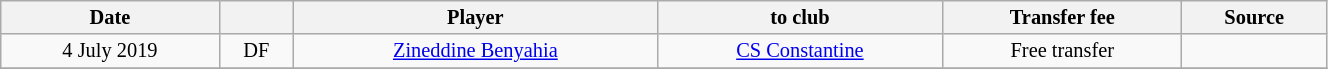<table class="wikitable sortable" style="width:70%; text-align:center; font-size:85%; text-align:centre;">
<tr>
<th>Date</th>
<th></th>
<th>Player</th>
<th>to club</th>
<th>Transfer fee</th>
<th>Source</th>
</tr>
<tr>
<td>4 July 2019</td>
<td>DF</td>
<td> <a href='#'>Zineddine Benyahia</a></td>
<td><a href='#'>CS Constantine</a></td>
<td>Free transfer</td>
<td></td>
</tr>
<tr>
</tr>
</table>
